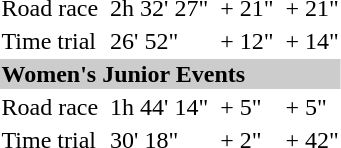<table>
<tr bgcolor="#cccccc"| colspan=7 | >
</tr>
<tr>
<td>Road race</td>
<td></td>
<td>2h 32' 27"</td>
<td></td>
<td>+ 21"</td>
<td></td>
<td>+ 21"</td>
</tr>
<tr>
<td>Time trial</td>
<td></td>
<td>26' 52"</td>
<td></td>
<td>+ 12"</td>
<td></td>
<td>+ 14"</td>
</tr>
<tr bgcolor="#cccccc">
<td colspan=7><strong>Women's Junior Events</strong></td>
</tr>
<tr>
<td>Road race</td>
<td></td>
<td>1h 44' 14"</td>
<td></td>
<td>+ 5"</td>
<td></td>
<td>+ 5"</td>
</tr>
<tr>
<td>Time trial</td>
<td></td>
<td>30' 18"</td>
<td></td>
<td>+ 2"</td>
<td></td>
<td>+ 42"</td>
</tr>
</table>
